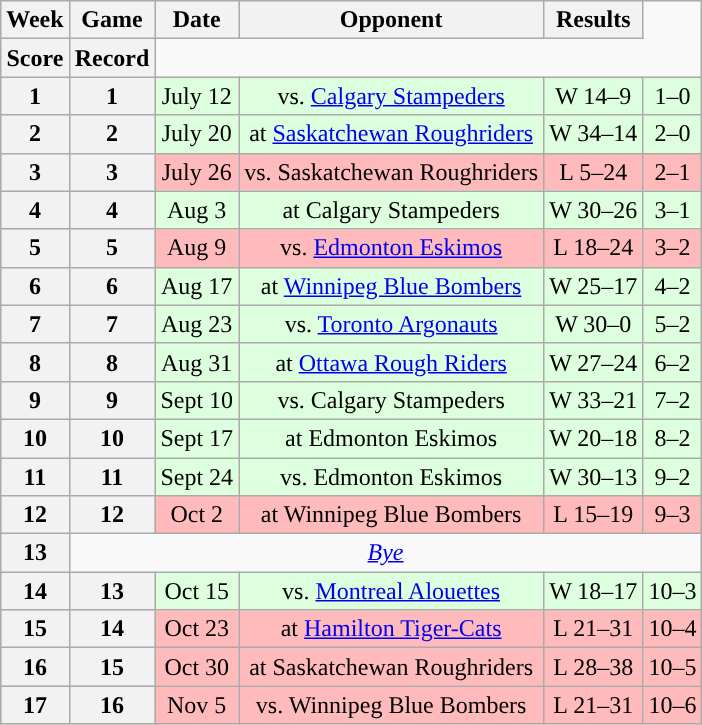<table class="wikitable" style="text-align:center">
<tr>
<th>Week</th>
<th>Game</th>
<th>Date</th>
<th>Opponent</th>
<th>Results</th>
</tr>
<tr>
<th>Score</th>
<th>Record</th>
</tr>
<tr style="background:#ddffdd">
<th>1</th>
<th>1</th>
<td>July 12</td>
<td>vs. <a href='#'>Calgary Stampeders</a></td>
<td>W 14–9</td>
<td>1–0</td>
</tr>
<tr style="background:#ddffdd">
<th>2</th>
<th>2</th>
<td>July 20</td>
<td>at <a href='#'>Saskatchewan Roughriders</a></td>
<td>W 34–14</td>
<td>2–0</td>
</tr>
<tr style="background:#ffbbbb">
<th>3</th>
<th>3</th>
<td>July 26</td>
<td>vs. Saskatchewan Roughriders</td>
<td>L 5–24</td>
<td>2–1</td>
</tr>
<tr style="background:#ddffdd">
<th>4</th>
<th>4</th>
<td>Aug 3</td>
<td>at Calgary Stampeders</td>
<td>W 30–26</td>
<td>3–1</td>
</tr>
<tr style="background:#ffbbbb">
<th>5</th>
<th>5</th>
<td>Aug 9</td>
<td>vs. <a href='#'>Edmonton Eskimos</a></td>
<td>L 18–24</td>
<td>3–2</td>
</tr>
<tr style="background:#ddffdd">
<th>6</th>
<th>6</th>
<td>Aug 17</td>
<td>at <a href='#'>Winnipeg Blue Bombers</a></td>
<td>W 25–17</td>
<td>4–2</td>
</tr>
<tr style="background:#ddffdd">
<th>7</th>
<th>7</th>
<td>Aug 23</td>
<td>vs. <a href='#'>Toronto Argonauts</a></td>
<td>W 30–0</td>
<td>5–2</td>
</tr>
<tr style="background:#ddffdd">
<th>8</th>
<th>8</th>
<td>Aug 31</td>
<td>at <a href='#'>Ottawa Rough Riders</a></td>
<td>W 27–24</td>
<td>6–2</td>
</tr>
<tr style="background:#ddffdd">
<th>9</th>
<th>9</th>
<td>Sept 10</td>
<td>vs. Calgary Stampeders</td>
<td>W 33–21</td>
<td>7–2</td>
</tr>
<tr style="background:#ddffdd">
<th>10</th>
<th>10</th>
<td>Sept 17</td>
<td>at Edmonton Eskimos</td>
<td>W 20–18</td>
<td>8–2</td>
</tr>
<tr style="background:#ddffdd">
<th>11</th>
<th>11</th>
<td>Sept 24</td>
<td>vs. Edmonton Eskimos</td>
<td>W 30–13</td>
<td>9–2</td>
</tr>
<tr style="background:#ffbbbb">
<th>12</th>
<th>12</th>
<td>Oct 2</td>
<td>at Winnipeg Blue Bombers</td>
<td>L 15–19</td>
<td>9–3</td>
</tr>
<tr>
<th>13</th>
<td colspan=7><em><a href='#'>Bye</a></em></td>
</tr>
<tr style="background:#ddffdd">
<th>14</th>
<th>13</th>
<td>Oct 15</td>
<td>vs. <a href='#'>Montreal Alouettes</a></td>
<td>W 18–17</td>
<td>10–3</td>
</tr>
<tr style="background:#ffbbbb">
<th>15</th>
<th>14</th>
<td>Oct 23</td>
<td>at <a href='#'>Hamilton Tiger-Cats</a></td>
<td>L 21–31</td>
<td>10–4</td>
</tr>
<tr style="background:#ffbbbb">
<th>16</th>
<th>15</th>
<td>Oct 30</td>
<td>at Saskatchewan Roughriders</td>
<td>L 28–38</td>
<td>10–5</td>
</tr>
<tr style="background:#ffbbbb">
<th>17</th>
<th>16</th>
<td>Nov 5</td>
<td>vs. Winnipeg Blue Bombers</td>
<td>L 21–31</td>
<td>10–6</td>
</tr>
</table>
